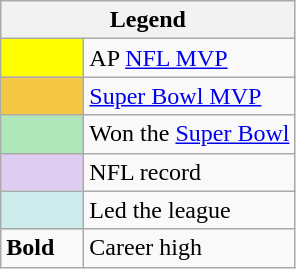<table class="wikitable mw-collapsible">
<tr>
<th colspan="2">Legend</th>
</tr>
<tr>
<td style="background:#ff0; width:3em;"></td>
<td>AP <a href='#'>NFL MVP</a></td>
</tr>
<tr>
<td style="background:#f4c842; width:3em;"></td>
<td><a href='#'>Super Bowl MVP</a></td>
</tr>
<tr>
<td style="background:#afe6ba; width:3em;"></td>
<td>Won the <a href='#'>Super Bowl</a></td>
</tr>
<tr>
<td style="background:#e0cef2; width:3em;"></td>
<td>NFL record</td>
</tr>
<tr>
<td style="background:#cfecec; width:3em;"></td>
<td>Led the league</td>
</tr>
<tr>
<td><strong>Bold</strong></td>
<td>Career high</td>
</tr>
</table>
